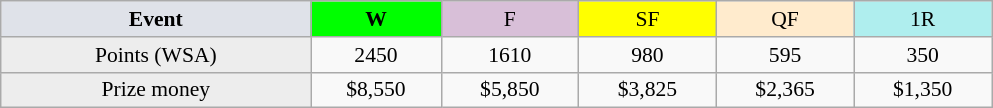<table class=wikitable style=font-size:90%;text-align:center>
<tr>
<td width=200 colspan=1 bgcolor=#dfe2e9><strong>Event</strong></td>
<td width=80 bgcolor=lime><strong>W</strong></td>
<td width=85 bgcolor=#D8BFD8>F</td>
<td width=85 bgcolor=#FFFF00>SF</td>
<td width=85 bgcolor=#ffebcd>QF</td>
<td width=85 bgcolor=#afeeee>1R</td>
</tr>
<tr>
<td bgcolor=#EDEDED>Points (WSA)</td>
<td>2450</td>
<td>1610</td>
<td>980</td>
<td>595</td>
<td>350</td>
</tr>
<tr>
<td bgcolor=#EDEDED>Prize money</td>
<td>$8,550</td>
<td>$5,850</td>
<td>$3,825</td>
<td>$2,365</td>
<td>$1,350</td>
</tr>
</table>
